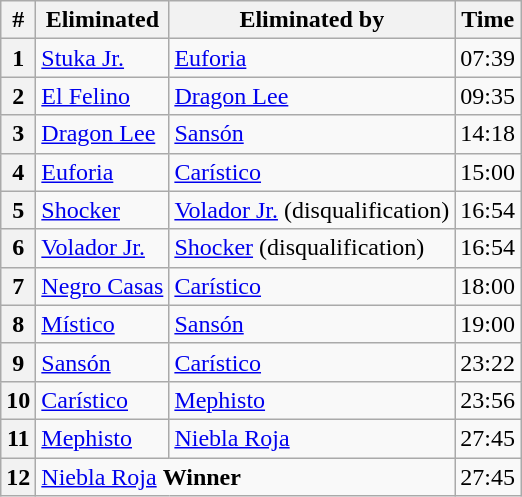<table class="wikitable" align="center">
<tr>
<th scope="col">#</th>
<th scope="col">Eliminated</th>
<th scope="col">Eliminated by</th>
<th scope="col">Time</th>
</tr>
<tr>
<th>1</th>
<td><a href='#'>Stuka Jr.</a></td>
<td><a href='#'>Euforia</a></td>
<td>07:39</td>
</tr>
<tr>
<th>2</th>
<td><a href='#'>El Felino</a></td>
<td><a href='#'>Dragon Lee</a></td>
<td>09:35</td>
</tr>
<tr>
<th>3</th>
<td><a href='#'>Dragon Lee</a></td>
<td><a href='#'>Sansón</a></td>
<td>14:18</td>
</tr>
<tr>
<th>4</th>
<td><a href='#'>Euforia</a></td>
<td><a href='#'>Carístico</a></td>
<td>15:00</td>
</tr>
<tr>
<th>5</th>
<td><a href='#'>Shocker</a></td>
<td><a href='#'>Volador Jr.</a> (disqualification)</td>
<td>16:54</td>
</tr>
<tr>
<th>6</th>
<td><a href='#'>Volador Jr.</a></td>
<td><a href='#'>Shocker</a> (disqualification)</td>
<td>16:54</td>
</tr>
<tr>
<th>7</th>
<td><a href='#'>Negro Casas</a></td>
<td><a href='#'>Carístico</a></td>
<td>18:00</td>
</tr>
<tr>
<th>8</th>
<td><a href='#'>Místico</a></td>
<td><a href='#'>Sansón</a></td>
<td>19:00</td>
</tr>
<tr>
<th>9</th>
<td><a href='#'>Sansón</a></td>
<td><a href='#'>Carístico</a></td>
<td>23:22</td>
</tr>
<tr>
<th>10</th>
<td><a href='#'>Carístico</a></td>
<td><a href='#'>Mephisto</a></td>
<td>23:56</td>
</tr>
<tr>
<th>11</th>
<td><a href='#'>Mephisto</a></td>
<td><a href='#'>Niebla Roja</a></td>
<td>27:45</td>
</tr>
<tr>
<th>12</th>
<td colspan=2><a href='#'>Niebla Roja</a> <strong>Winner</strong></td>
<td>27:45</td>
</tr>
</table>
